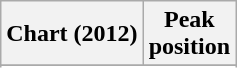<table class="wikitable sortable plainrowheaders" style="text-align:center">
<tr>
<th scope="col">Chart (2012)</th>
<th scope="col">Peak<br> position</th>
</tr>
<tr>
</tr>
<tr>
</tr>
<tr>
</tr>
<tr>
</tr>
<tr>
</tr>
<tr>
</tr>
<tr>
</tr>
</table>
